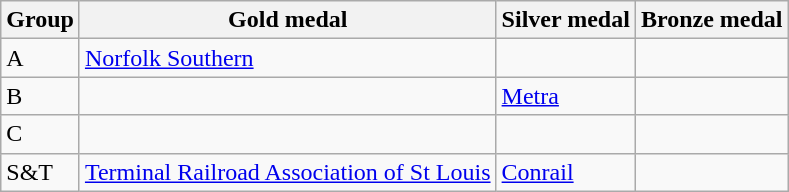<table class="wikitable">
<tr>
<th>Group</th>
<th>Gold medal</th>
<th>Silver medal</th>
<th>Bronze medal</th>
</tr>
<tr>
<td>A</td>
<td><a href='#'>Norfolk Southern</a></td>
<td> </td>
<td> </td>
</tr>
<tr>
<td>B</td>
<td> </td>
<td><a href='#'>Metra</a></td>
<td> </td>
</tr>
<tr>
<td>C</td>
<td> </td>
<td> </td>
<td> </td>
</tr>
<tr>
<td>S&T</td>
<td><a href='#'>Terminal Railroad Association of St Louis</a></td>
<td><a href='#'>Conrail</a></td>
<td> </td>
</tr>
</table>
